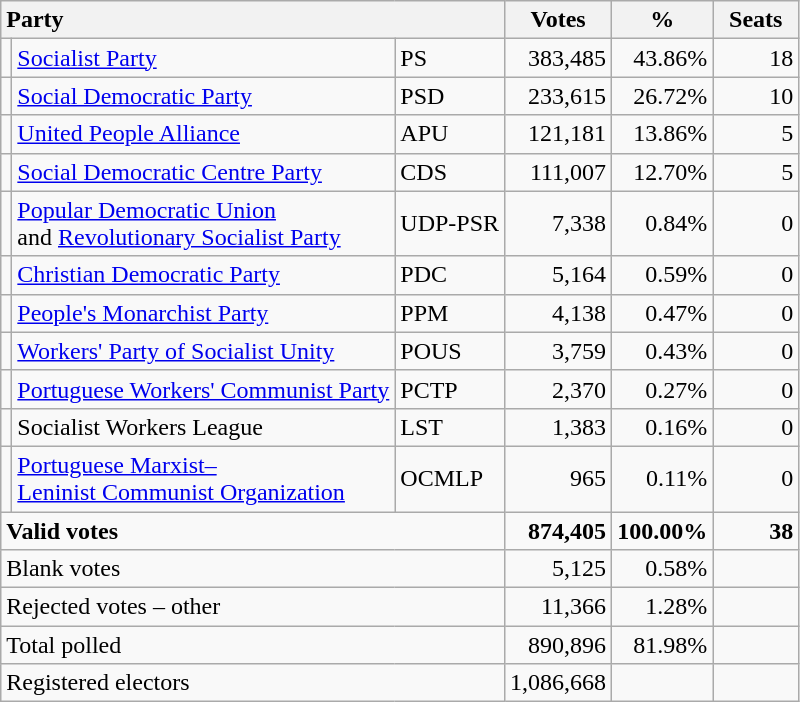<table class="wikitable" border="1" style="text-align:right;">
<tr>
<th style="text-align:left;" colspan=3>Party</th>
<th align=center width="50">Votes</th>
<th align=center width="50">%</th>
<th align=center width="50">Seats</th>
</tr>
<tr>
<td></td>
<td align=left><a href='#'>Socialist Party</a></td>
<td align=left>PS</td>
<td>383,485</td>
<td>43.86%</td>
<td>18</td>
</tr>
<tr>
<td></td>
<td align=left><a href='#'>Social Democratic Party</a></td>
<td align=left>PSD</td>
<td>233,615</td>
<td>26.72%</td>
<td>10</td>
</tr>
<tr>
<td></td>
<td align=left><a href='#'>United People Alliance</a></td>
<td align=left>APU</td>
<td>121,181</td>
<td>13.86%</td>
<td>5</td>
</tr>
<tr>
<td></td>
<td align=left style="white-space: nowrap;"><a href='#'>Social Democratic Centre Party</a></td>
<td align=left>CDS</td>
<td>111,007</td>
<td>12.70%</td>
<td>5</td>
</tr>
<tr>
<td></td>
<td align=left><a href='#'>Popular Democratic Union</a><br>and <a href='#'>Revolutionary Socialist Party</a></td>
<td align=left>UDP-PSR</td>
<td>7,338</td>
<td>0.84%</td>
<td>0</td>
</tr>
<tr>
<td></td>
<td align=left style="white-space: nowrap;"><a href='#'>Christian Democratic Party</a></td>
<td align=left>PDC</td>
<td>5,164</td>
<td>0.59%</td>
<td>0</td>
</tr>
<tr>
<td></td>
<td align=left><a href='#'>People's Monarchist Party</a></td>
<td align=left>PPM</td>
<td>4,138</td>
<td>0.47%</td>
<td>0</td>
</tr>
<tr>
<td></td>
<td align=left><a href='#'>Workers' Party of Socialist Unity</a></td>
<td align=left>POUS</td>
<td>3,759</td>
<td>0.43%</td>
<td>0</td>
</tr>
<tr>
<td></td>
<td align=left><a href='#'>Portuguese Workers' Communist Party</a></td>
<td align=left>PCTP</td>
<td>2,370</td>
<td>0.27%</td>
<td>0</td>
</tr>
<tr>
<td></td>
<td align=left>Socialist Workers League</td>
<td align=left>LST</td>
<td>1,383</td>
<td>0.16%</td>
<td>0</td>
</tr>
<tr>
<td></td>
<td align=left><a href='#'>Portuguese Marxist–<br>Leninist Communist Organization</a></td>
<td align=left>OCMLP</td>
<td>965</td>
<td>0.11%</td>
<td>0</td>
</tr>
<tr style="font-weight:bold">
<td align=left colspan=3>Valid votes</td>
<td>874,405</td>
<td>100.00%</td>
<td>38</td>
</tr>
<tr>
<td align=left colspan=3>Blank votes</td>
<td>5,125</td>
<td>0.58%</td>
<td></td>
</tr>
<tr>
<td align=left colspan=3>Rejected votes – other</td>
<td>11,366</td>
<td>1.28%</td>
<td></td>
</tr>
<tr>
<td align=left colspan=3>Total polled</td>
<td>890,896</td>
<td>81.98%</td>
<td></td>
</tr>
<tr>
<td align=left colspan=3>Registered electors</td>
<td>1,086,668</td>
<td></td>
<td></td>
</tr>
</table>
